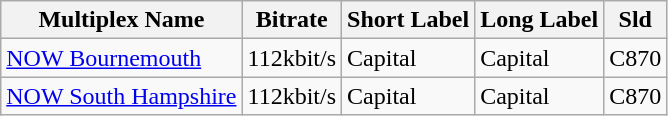<table class="wikitable">
<tr>
<th>Multiplex Name</th>
<th>Bitrate</th>
<th>Short Label</th>
<th>Long Label</th>
<th>Sld</th>
</tr>
<tr>
<td><a href='#'>NOW Bournemouth</a></td>
<td>112kbit/s</td>
<td>Capital</td>
<td>Capital</td>
<td>C870</td>
</tr>
<tr>
<td><a href='#'>NOW South Hampshire</a></td>
<td>112kbit/s</td>
<td>Capital</td>
<td>Capital</td>
<td>C870</td>
</tr>
</table>
